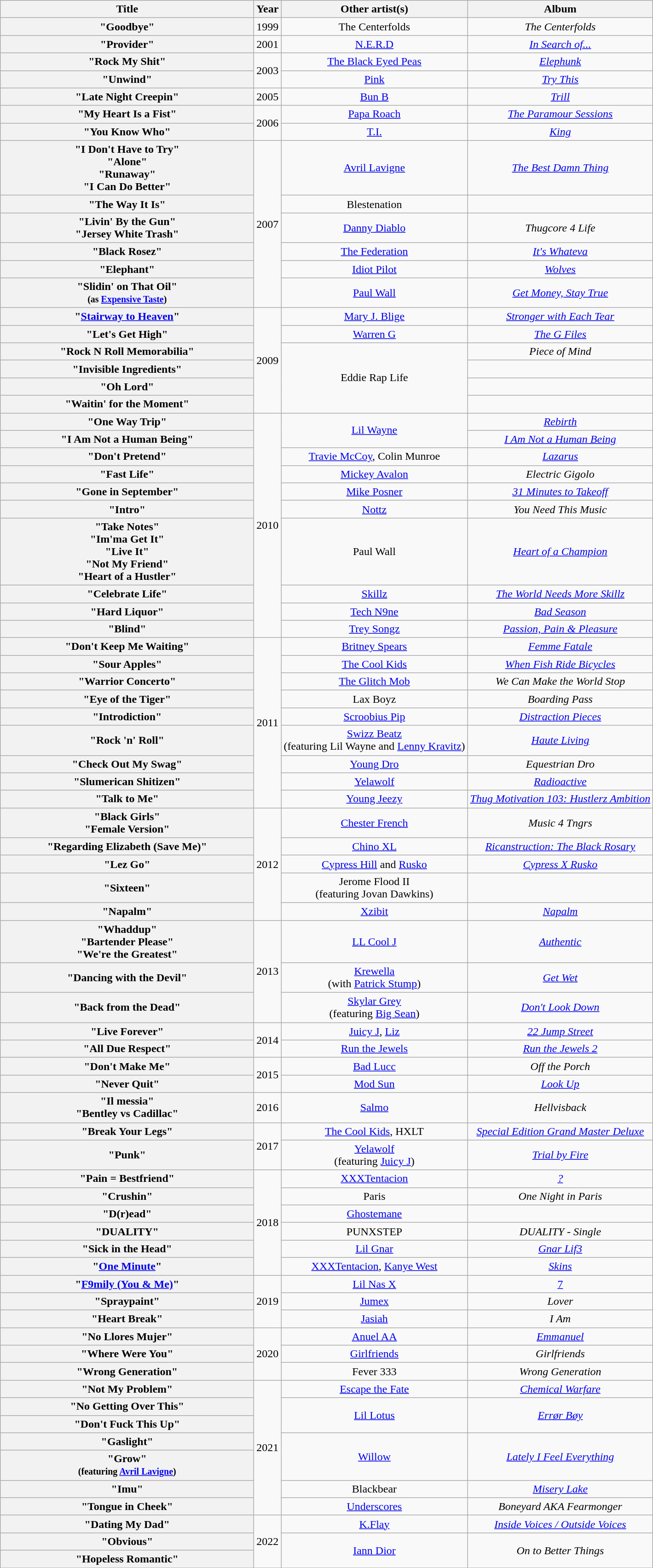<table class="wikitable plainrowheaders" style="text-align:center;">
<tr>
<th scope="col" style="width:22.5em;">Title</th>
<th scope="col">Year</th>
<th scope="col">Other artist(s)</th>
<th scope="col">Album</th>
</tr>
<tr>
<th scope="row">"Goodbye"</th>
<td>1999</td>
<td>The Centerfolds</td>
<td><em>The Centerfolds</em></td>
</tr>
<tr>
<th scope="row">"Provider"</th>
<td>2001</td>
<td><a href='#'>N.E.R.D</a></td>
<td><em><a href='#'>In Search of...</a></em></td>
</tr>
<tr>
<th scope="row">"Rock My Shit"</th>
<td rowspan="2">2003</td>
<td><a href='#'>The Black Eyed Peas</a></td>
<td><em><a href='#'>Elephunk</a></em></td>
</tr>
<tr>
<th scope="row">"Unwind"</th>
<td><a href='#'>Pink</a></td>
<td><em><a href='#'>Try This</a></em></td>
</tr>
<tr>
<th scope="row">"Late Night Creepin"</th>
<td>2005</td>
<td><a href='#'>Bun B</a></td>
<td><em><a href='#'>Trill</a></em></td>
</tr>
<tr>
<th scope="row">"My Heart Is a Fist"</th>
<td rowspan="2">2006</td>
<td><a href='#'>Papa Roach</a></td>
<td><em><a href='#'>The Paramour Sessions</a></em></td>
</tr>
<tr>
<th scope="row">"You Know Who"</th>
<td><a href='#'>T.I.</a></td>
<td><em><a href='#'>King</a></em></td>
</tr>
<tr>
<th scope="row">"I Don't Have to Try" <br> "Alone"  <br> "Runaway"  <br>  "I Can Do Better"</th>
<td rowspan="6">2007</td>
<td><a href='#'>Avril Lavigne</a></td>
<td><em><a href='#'>The Best Damn Thing</a></em></td>
</tr>
<tr>
<th scope="row">"The Way It Is"</th>
<td>Blestenation</td>
<td> </td>
</tr>
<tr>
<th scope="row">"Livin' By the Gun" <br> "Jersey White Trash"</th>
<td><a href='#'>Danny Diablo</a></td>
<td><em>Thugcore 4 Life</em></td>
</tr>
<tr>
<th scope="row">"Black Rosez"</th>
<td><a href='#'>The Federation</a></td>
<td><em><a href='#'>It's Whateva</a></em></td>
</tr>
<tr>
<th scope="row">"Elephant"</th>
<td><a href='#'>Idiot Pilot</a></td>
<td><em><a href='#'>Wolves</a></em></td>
</tr>
<tr>
<th scope="row">"Slidin' on That Oil"<br><small>(as <a href='#'>Expensive Taste</a>)</small></th>
<td><a href='#'>Paul Wall</a></td>
<td><em><a href='#'>Get Money, Stay True</a></em></td>
</tr>
<tr>
<th scope="row">"<a href='#'>Stairway to Heaven</a>"</th>
<td rowspan="6">2009</td>
<td><a href='#'>Mary J. Blige</a></td>
<td><em><a href='#'>Stronger with Each Tear</a></em></td>
</tr>
<tr>
<th scope="row">"Let's Get High"</th>
<td><a href='#'>Warren G</a></td>
<td><em><a href='#'>The G Files</a></em></td>
</tr>
<tr>
<th scope="row">"Rock N Roll Memorabilia"</th>
<td rowspan="4">Eddie Rap Life</td>
<td><em>Piece of Mind</em></td>
</tr>
<tr>
<th scope="row">"Invisible Ingredients"</th>
<td></td>
</tr>
<tr>
<th scope="row">"Oh Lord"</th>
<td></td>
</tr>
<tr>
<th scope="row">"Waitin' for the Moment"</th>
<td></td>
</tr>
<tr>
<th scope="row">"One Way Trip"</th>
<td rowspan="10">2010</td>
<td rowspan="2"><a href='#'>Lil Wayne</a></td>
<td><em><a href='#'>Rebirth</a></em></td>
</tr>
<tr>
<th scope="row">"I Am Not a Human Being"</th>
<td><em><a href='#'>I Am Not a Human Being</a></em></td>
</tr>
<tr>
<th scope="row">"Don't Pretend"</th>
<td><a href='#'>Travie McCoy</a>, Colin Munroe</td>
<td><em><a href='#'>Lazarus</a></em></td>
</tr>
<tr>
<th scope="row">"Fast Life"</th>
<td><a href='#'>Mickey Avalon</a></td>
<td><em>Electric Gigolo</em></td>
</tr>
<tr>
<th scope="row">"Gone in September"</th>
<td><a href='#'>Mike Posner</a></td>
<td><em><a href='#'>31 Minutes to Takeoff</a></em></td>
</tr>
<tr>
<th scope="row">"Intro"</th>
<td><a href='#'>Nottz</a></td>
<td><em>You Need This Music</em></td>
</tr>
<tr>
<th scope="row">"Take Notes" <br> "Im'ma Get It" <br> "Live It" <br> "Not My Friend" <br> "Heart of a Hustler"</th>
<td>Paul Wall</td>
<td><em><a href='#'>Heart of a Champion</a></em></td>
</tr>
<tr>
<th scope="row">"Celebrate Life"</th>
<td><a href='#'>Skillz</a></td>
<td><em><a href='#'>The World Needs More Skillz</a></em></td>
</tr>
<tr>
<th scope="row">"Hard Liquor"</th>
<td><a href='#'>Tech N9ne</a></td>
<td><em><a href='#'>Bad Season</a></em></td>
</tr>
<tr>
<th scope="row">"Blind"</th>
<td><a href='#'>Trey Songz</a></td>
<td><em><a href='#'>Passion, Pain & Pleasure</a></em></td>
</tr>
<tr>
<th scope="row">"Don't Keep Me Waiting"</th>
<td rowspan="9">2011</td>
<td><a href='#'>Britney Spears</a></td>
<td><em><a href='#'>Femme Fatale</a></em></td>
</tr>
<tr>
<th scope="row">"Sour Apples"</th>
<td><a href='#'>The Cool Kids</a></td>
<td><em><a href='#'>When Fish Ride Bicycles</a></em></td>
</tr>
<tr>
<th scope="row">"Warrior Concerto"</th>
<td><a href='#'>The Glitch Mob</a></td>
<td><em>We Can Make the World Stop</em></td>
</tr>
<tr>
<th scope="row">"Eye of the Tiger"</th>
<td>Lax Boyz</td>
<td><em>Boarding Pass</em></td>
</tr>
<tr>
<th scope="row">"Introdiction"</th>
<td><a href='#'>Scroobius Pip</a></td>
<td><em><a href='#'>Distraction Pieces</a></em></td>
</tr>
<tr>
<th scope="row">"Rock 'n' Roll"</th>
<td><a href='#'>Swizz Beatz</a> <br><span>(featuring Lil Wayne and <a href='#'>Lenny Kravitz</a>)</span></td>
<td><em><a href='#'>Haute Living</a></em></td>
</tr>
<tr>
<th scope="row">"Check Out My Swag"</th>
<td><a href='#'>Young Dro</a></td>
<td><em>Equestrian Dro</em></td>
</tr>
<tr>
<th scope="row">"Slumerican Shitizen"</th>
<td><a href='#'>Yelawolf</a></td>
<td><em><a href='#'>Radioactive</a></em></td>
</tr>
<tr>
<th scope="row">"Talk to Me"</th>
<td><a href='#'>Young Jeezy</a></td>
<td><em><a href='#'>Thug Motivation 103: Hustlerz Ambition</a></em></td>
</tr>
<tr>
<th scope="row">"Black Girls" <br> "Female Version"</th>
<td rowspan="5">2012</td>
<td><a href='#'>Chester French</a></td>
<td><em>Music 4 Tngrs</em></td>
</tr>
<tr>
<th scope="row">"Regarding Elizabeth (Save Me)"</th>
<td><a href='#'>Chino XL</a></td>
<td><em><a href='#'>Ricanstruction: The Black Rosary</a></em></td>
</tr>
<tr>
<th scope="row">"Lez Go"</th>
<td><a href='#'>Cypress Hill</a> and <a href='#'>Rusko</a></td>
<td><em><a href='#'>Cypress X Rusko</a></em></td>
</tr>
<tr>
<th scope="row">"Sixteen"</th>
<td>Jerome Flood II <br><span>(featuring Jovan Dawkins)</span></td>
</tr>
<tr>
<th scope="row">"Napalm"</th>
<td><a href='#'>Xzibit</a></td>
<td><em><a href='#'>Napalm</a></em></td>
</tr>
<tr>
<th scope="row">"Whaddup" <br> "Bartender Please" <br> "We're the Greatest"</th>
<td rowspan="3">2013</td>
<td><a href='#'>LL Cool J</a></td>
<td><em><a href='#'>Authentic</a></em></td>
</tr>
<tr>
<th scope="row">"Dancing with the Devil"</th>
<td><a href='#'>Krewella</a> <br><span>(with <a href='#'>Patrick Stump</a>)</span></td>
<td><em><a href='#'>Get Wet</a></em></td>
</tr>
<tr>
<th scope="row">"Back from the Dead"</th>
<td><a href='#'>Skylar Grey</a> <br><span>(featuring <a href='#'>Big Sean</a>)</span></td>
<td><em><a href='#'>Don't Look Down</a></em></td>
</tr>
<tr>
<th scope="row">"Live Forever"</th>
<td rowspan="2">2014</td>
<td><a href='#'>Juicy J</a>, <a href='#'>Liz</a></td>
<td><em><a href='#'>22 Jump Street</a></em></td>
</tr>
<tr>
<th scope="row">"All Due Respect"</th>
<td><a href='#'>Run the Jewels</a></td>
<td><em><a href='#'>Run the Jewels 2</a></em></td>
</tr>
<tr>
<th scope="row">"Don't Make Me"</th>
<td rowspan="2">2015</td>
<td><a href='#'>Bad Lucc</a></td>
<td><em>Off the Porch</em></td>
</tr>
<tr>
<th scope="row">"Never Quit"</th>
<td><a href='#'>Mod Sun</a></td>
<td><em><a href='#'>Look Up</a></em></td>
</tr>
<tr>
<th scope="row">"Il messia" <br> "Bentley vs Cadillac"</th>
<td>2016</td>
<td><a href='#'>Salmo</a></td>
<td><em>Hellvisback</em></td>
</tr>
<tr>
<th scope="row">"Break Your Legs"</th>
<td rowspan="2">2017</td>
<td><a href='#'>The Cool Kids</a>, HXLT</td>
<td><em><a href='#'>Special Edition Grand Master Deluxe</a></em></td>
</tr>
<tr>
<th scope="row">"Punk"</th>
<td><a href='#'>Yelawolf</a><br><span>(featuring <a href='#'>Juicy J</a>)</span></td>
<td><em><a href='#'>Trial by Fire</a></em></td>
</tr>
<tr>
<th scope="row">"Pain = Bestfriend"</th>
<td rowspan="6">2018</td>
<td><a href='#'>XXXTentacion</a></td>
<td><em><a href='#'>?</a></em></td>
</tr>
<tr>
<th scope="row">"Crushin"</th>
<td>Paris</td>
<td><em>One Night in Paris</em></td>
</tr>
<tr>
<th scope="row">"D(r)ead"</th>
<td><a href='#'>Ghostemane</a></td>
</tr>
<tr>
<th scope="row">"DUALITY"</th>
<td>PUNXSTEP</td>
<td><em>DUALITY - Single</em></td>
</tr>
<tr>
<th scope="row">"Sick in the Head"</th>
<td><a href='#'>Lil Gnar</a></td>
<td><em><a href='#'>Gnar Lif3</a></em></td>
</tr>
<tr>
<th scope="row">"<a href='#'>One Minute</a>"</th>
<td><a href='#'>XXXTentacion</a>, <a href='#'>Kanye West</a></td>
<td><a href='#'><em>Skins</em></a></td>
</tr>
<tr>
<th scope="row">"<a href='#'>F9mily (You & Me)</a>"</th>
<td rowspan="3">2019</td>
<td><a href='#'>Lil Nas X</a></td>
<td><a href='#'>7</a></td>
</tr>
<tr>
<th scope="row">"Spraypaint"</th>
<td><a href='#'>Jumex</a></td>
<td><em>Lover</em></td>
</tr>
<tr>
<th scope="row">"Heart Break"</th>
<td><a href='#'>Jasiah</a></td>
<td><em>I Am</em></td>
</tr>
<tr>
<th scope="row">"No Llores Mujer"</th>
<td rowspan="3">2020</td>
<td><a href='#'>Anuel AA</a></td>
<td><em><a href='#'>Emmanuel</a></em></td>
</tr>
<tr>
<th scope="row">"Where Were You"</th>
<td><a href='#'>Girlfriends</a></td>
<td><em>Girlfriends</em></td>
</tr>
<tr>
<th scope="row">"Wrong Generation"</th>
<td>Fever 333</td>
<td><em>Wrong Generation</em></td>
</tr>
<tr>
<th scope="row">"Not My Problem"</th>
<td rowspan=7>2021</td>
<td><a href='#'>Escape the Fate</a></td>
<td><em><a href='#'>Chemical Warfare</a></em></td>
</tr>
<tr>
<th scope="row">"No Getting Over This"</th>
<td rowspan=2><a href='#'>Lil Lotus</a></td>
<td rowspan=2><em><a href='#'>Errør Bøy</a></em></td>
</tr>
<tr>
<th scope="row">"Don't Fuck This Up"</th>
</tr>
<tr>
<th scope="row">"Gaslight"</th>
<td rowspan=2><a href='#'>Willow</a></td>
<td rowspan=2><em><a href='#'>Lately I Feel Everything</a></em></td>
</tr>
<tr>
<th scope="row">"Grow"<br><small>(featuring <a href='#'>Avril Lavigne</a>)</small></th>
</tr>
<tr>
<th scope="row">"Imu"</th>
<td>Blackbear</td>
<td><em><a href='#'>Misery Lake</a></em></td>
</tr>
<tr>
<th scope="row">"Tongue in Cheek"</th>
<td><a href='#'>Underscores</a></td>
<td><em>Boneyard AKA Fearmonger</em></td>
</tr>
<tr>
<th scope="row">"Dating My Dad"</th>
<td rowspan=3>2022</td>
<td><a href='#'>K.Flay</a></td>
<td><em><a href='#'>Inside Voices / Outside Voices</a></em></td>
</tr>
<tr>
<th scope="row">"Obvious"</th>
<td rowspan=2><a href='#'>Iann Dior</a></td>
<td rowspan=2><em>On to Better Things</em></td>
</tr>
<tr>
<th scope="row">"Hopeless Romantic"</th>
</tr>
<tr>
</tr>
</table>
